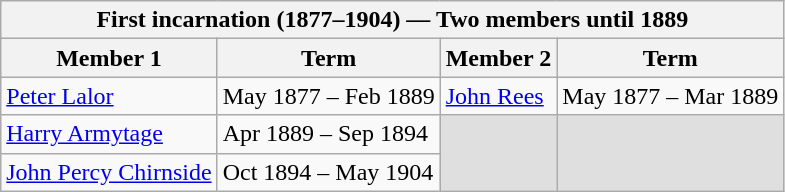<table class="wikitable">
<tr>
<th colspan="4">First incarnation (1877–1904) — Two members until 1889</th>
</tr>
<tr>
<th>Member 1</th>
<th>Term</th>
<th>Member 2</th>
<th>Term</th>
</tr>
<tr>
<td><a href='#'>Peter Lalor</a></td>
<td>May 1877 – Feb 1889</td>
<td><a href='#'>John Rees</a></td>
<td>May 1877 – Mar 1889</td>
</tr>
<tr>
<td><a href='#'>Harry Armytage</a></td>
<td>Apr 1889 – Sep 1894</td>
<td rowspan= 2  bgcolor=#DFDFDF> </td>
<td rowspan= 2  bgcolor=#DFDFDF> </td>
</tr>
<tr>
<td><a href='#'>John Percy Chirnside</a></td>
<td>Oct 1894 – May 1904</td>
</tr>
</table>
